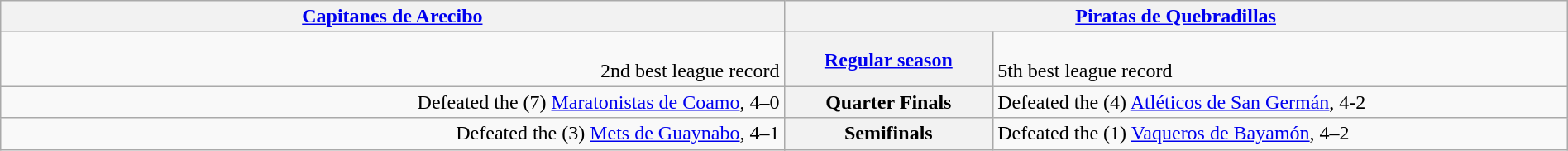<table style="width:100%;" class="wikitable">
<tr valign=top>
<th colspan="2" style="width:45%;"><a href='#'>Capitanes de Arecibo</a></th>
<th colspan="2" style="width:45%;"><a href='#'>Piratas de Quebradillas</a></th>
</tr>
<tr>
<td align=right><br>2nd best league record</td>
<th colspan=2><a href='#'>Regular season</a></th>
<td><br>5th best league record</td>
</tr>
<tr>
<td align=right>Defeated the (7) <a href='#'>Maratonistas de Coamo</a>, 4–0</td>
<th colspan=2>Quarter Finals</th>
<td align=left>Defeated the (4) <a href='#'>Atléticos de San Germán</a>, 4-2</td>
</tr>
<tr>
<td align=right>Defeated the (3) <a href='#'>Mets de Guaynabo</a>, 4–1</td>
<th colspan=2>Semifinals</th>
<td align=left>Defeated the (1) <a href='#'>Vaqueros de Bayamón</a>, 4–2</td>
</tr>
</table>
